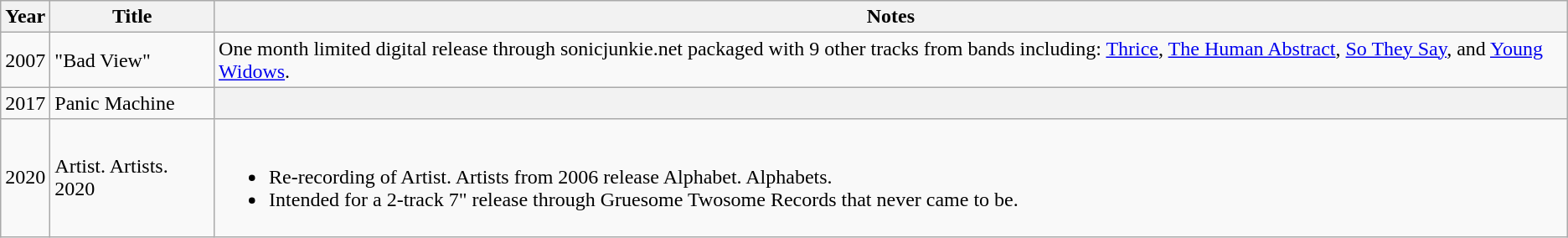<table class="wikitable">
<tr>
<th>Year</th>
<th>Title</th>
<th>Notes</th>
</tr>
<tr>
<td>2007</td>
<td>"Bad View"</td>
<td>One month limited digital release through sonicjunkie.net packaged with 9 other tracks from bands including: <a href='#'>Thrice</a>, <a href='#'>The Human Abstract</a>, <a href='#'>So They Say</a>, and <a href='#'>Young Widows</a>.</td>
</tr>
<tr>
<td>2017</td>
<td>Panic Machine</td>
<th></th>
</tr>
<tr>
<td>2020</td>
<td>Artist. Artists. 2020</td>
<td><br><ul><li>Re-recording of Artist. Artists from 2006 release Alphabet. Alphabets.</li><li>Intended for a 2-track 7" release through Gruesome Twosome Records that never came to be.</li></ul></td>
</tr>
</table>
